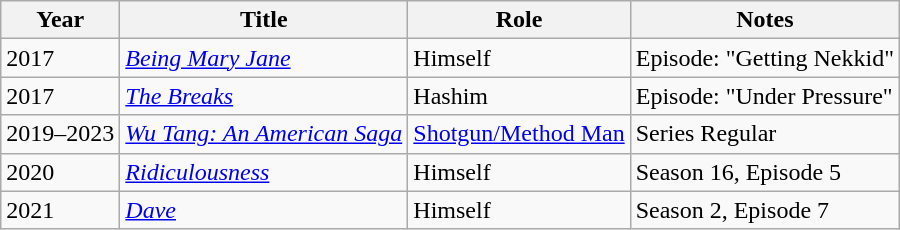<table class="wikitable">
<tr>
<th>Year</th>
<th>Title</th>
<th>Role</th>
<th>Notes</th>
</tr>
<tr>
<td>2017</td>
<td><em><a href='#'>Being Mary Jane</a></em></td>
<td>Himself</td>
<td>Episode: "Getting Nekkid"</td>
</tr>
<tr>
<td>2017</td>
<td><em><a href='#'>The Breaks</a></em></td>
<td>Hashim</td>
<td>Episode: "Under Pressure"</td>
</tr>
<tr>
<td>2019–2023</td>
<td><em><a href='#'>Wu Tang: An American Saga</a></em></td>
<td><a href='#'>Shotgun/Method Man</a></td>
<td>Series Regular</td>
</tr>
<tr>
<td>2020</td>
<td><em><a href='#'>Ridiculousness</a></em></td>
<td>Himself</td>
<td>Season 16, Episode 5</td>
</tr>
<tr>
<td>2021</td>
<td><em><a href='#'>Dave</a></em></td>
<td>Himself</td>
<td>Season 2, Episode 7</td>
</tr>
</table>
